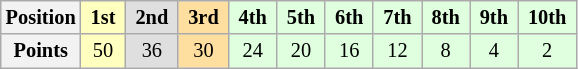<table class="wikitable" style="font-size:85%; text-align:center">
<tr>
<th>Position</th>
<td style="background:#FFFFBF;"> <strong>1st</strong> </td>
<td style="background:#DFDFDF;"> <strong>2nd</strong> </td>
<td style="background:#FFDF9F;"> <strong>3rd</strong> </td>
<td style="background:#DFFFDF;"> <strong>4th</strong> </td>
<td style="background:#DFFFDF;"> <strong>5th</strong> </td>
<td style="background:#DFFFDF;"> <strong>6th</strong> </td>
<td style="background:#DFFFDF;"> <strong>7th</strong> </td>
<td style="background:#DFFFDF;"> <strong>8th</strong> </td>
<td style="background:#DFFFDF;"> <strong>9th</strong> </td>
<td style="background:#DFFFDF;"> <strong>10th</strong> </td>
</tr>
<tr>
<th>Points</th>
<td style="background:#FFFFBF;">50</td>
<td style="background:#DFDFDF;">36</td>
<td style="background:#FFDF9F;">30</td>
<td style="background:#DFFFDF;">24</td>
<td style="background:#DFFFDF;">20</td>
<td style="background:#DFFFDF;">16</td>
<td style="background:#DFFFDF;">12</td>
<td style="background:#DFFFDF;">8</td>
<td style="background:#DFFFDF;">4</td>
<td style="background:#DFFFDF;">2</td>
</tr>
</table>
